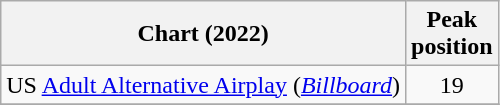<table class="wikitable sortable plainrowheaders" style="text-align:center">
<tr>
<th scope=col>Chart (2022)</th>
<th scope=col>Peak<br>position</th>
</tr>
<tr>
<td align="left">US <a href='#'>Adult Alternative Airplay</a> (<em><a href='#'>Billboard</a></em>)</td>
<td>19</td>
</tr>
<tr>
</tr>
</table>
